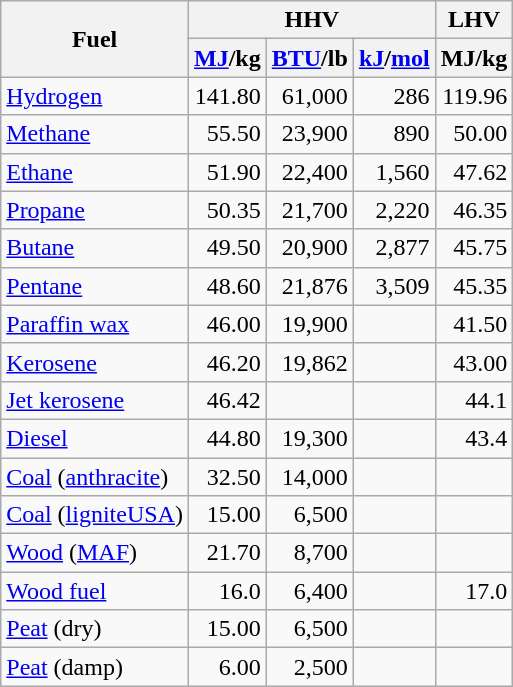<table class="wikitable sortable" style="text-align: right;" align="left">
<tr>
<th rowspan=2>Fuel</th>
<th colspan=3>HHV</th>
<th>LHV</th>
</tr>
<tr>
<th><a href='#'>MJ</a>/kg</th>
<th><a href='#'>BTU</a>/lb</th>
<th><a href='#'>kJ</a>/<a href='#'>mol</a></th>
<th>MJ/kg</th>
</tr>
<tr>
<td align=left><a href='#'>Hydrogen</a></td>
<td>141.80</td>
<td>61,000</td>
<td>286</td>
<td>119.96</td>
</tr>
<tr>
<td align=left><a href='#'>Methane</a></td>
<td>55.50</td>
<td>23,900</td>
<td>890</td>
<td>50.00</td>
</tr>
<tr>
<td align=left><a href='#'>Ethane</a></td>
<td>51.90</td>
<td>22,400</td>
<td>1,560</td>
<td>47.62</td>
</tr>
<tr>
<td align=left><a href='#'>Propane</a></td>
<td>50.35</td>
<td>21,700</td>
<td>2,220</td>
<td>46.35</td>
</tr>
<tr>
<td align=left><a href='#'>Butane</a></td>
<td>49.50</td>
<td>20,900</td>
<td>2,877</td>
<td>45.75</td>
</tr>
<tr>
<td align=left><a href='#'>Pentane</a></td>
<td>48.60</td>
<td>21,876</td>
<td>3,509</td>
<td>45.35</td>
</tr>
<tr>
<td align=left><a href='#'>Paraffin wax</a></td>
<td>46.00</td>
<td>19,900</td>
<td></td>
<td>41.50</td>
</tr>
<tr>
<td align=left><a href='#'>Kerosene</a></td>
<td>46.20</td>
<td>19,862</td>
<td></td>
<td>43.00</td>
</tr>
<tr>
<td align=left><a href='#'>Jet kerosene</a></td>
<td>46.42</td>
<td></td>
<td></td>
<td>44.1</td>
</tr>
<tr>
<td align=left><a href='#'>Diesel</a></td>
<td>44.80</td>
<td>19,300</td>
<td></td>
<td>43.4</td>
</tr>
<tr>
<td align=left><a href='#'>Coal</a> (<a href='#'>anthracite</a>)</td>
<td>32.50</td>
<td>14,000</td>
<td></td>
<td></td>
</tr>
<tr>
<td align=left><a href='#'>Coal</a> (<a href='#'>lignite</a><a href='#'>USA</a>)</td>
<td>15.00</td>
<td>6,500</td>
<td></td>
<td></td>
</tr>
<tr>
<td align=left><a href='#'>Wood</a> (<a href='#'>MAF</a>)</td>
<td>21.70</td>
<td>8,700</td>
<td></td>
<td></td>
</tr>
<tr>
<td align=left><a href='#'>Wood fuel</a></td>
<td>16.0</td>
<td>6,400</td>
<td></td>
<td>17.0</td>
</tr>
<tr>
<td align=left><a href='#'>Peat</a> (dry)</td>
<td>15.00</td>
<td>6,500</td>
<td></td>
<td></td>
</tr>
<tr>
<td align=left><a href='#'>Peat</a> (damp)</td>
<td>6.00</td>
<td>2,500</td>
<td></td>
<td></td>
</tr>
</table>
